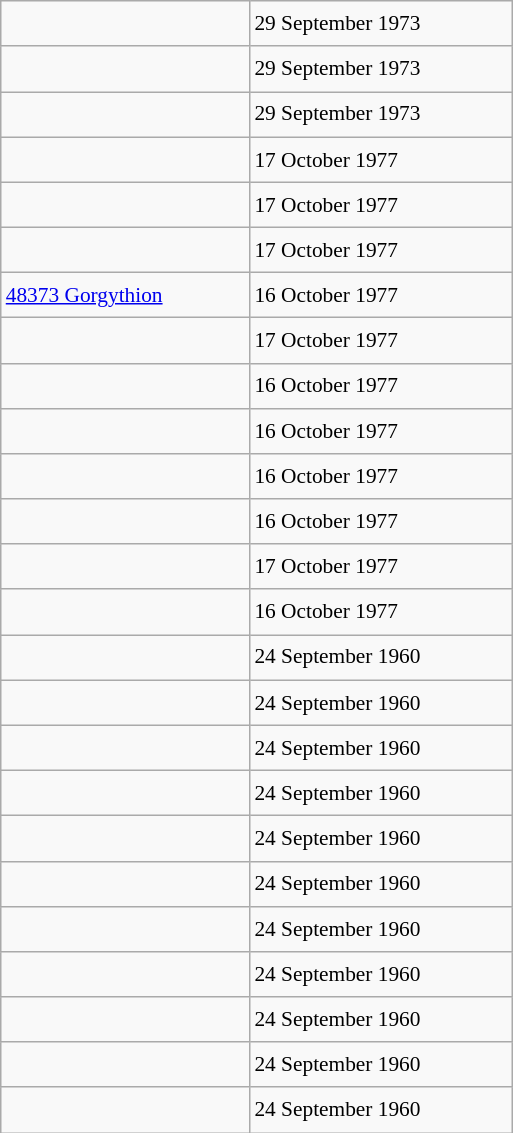<table class="wikitable" style="font-size: 89%; float: left; width: 24em; margin-right: 1em; line-height: 1.65em">
<tr>
<td></td>
<td>29 September 1973</td>
</tr>
<tr>
<td></td>
<td>29 September 1973</td>
</tr>
<tr>
<td></td>
<td>29 September 1973</td>
</tr>
<tr>
<td></td>
<td>17 October 1977</td>
</tr>
<tr>
<td></td>
<td>17 October 1977</td>
</tr>
<tr>
<td></td>
<td>17 October 1977</td>
</tr>
<tr>
<td><a href='#'>48373 Gorgythion</a></td>
<td>16 October 1977</td>
</tr>
<tr>
<td></td>
<td>17 October 1977</td>
</tr>
<tr>
<td></td>
<td>16 October 1977</td>
</tr>
<tr>
<td></td>
<td>16 October 1977</td>
</tr>
<tr>
<td></td>
<td>16 October 1977</td>
</tr>
<tr>
<td></td>
<td>16 October 1977</td>
</tr>
<tr>
<td></td>
<td>17 October 1977</td>
</tr>
<tr>
<td></td>
<td>16 October 1977</td>
</tr>
<tr>
<td></td>
<td>24 September 1960</td>
</tr>
<tr>
<td></td>
<td>24 September 1960</td>
</tr>
<tr>
<td></td>
<td>24 September 1960</td>
</tr>
<tr>
<td></td>
<td>24 September 1960</td>
</tr>
<tr>
<td></td>
<td>24 September 1960</td>
</tr>
<tr>
<td></td>
<td>24 September 1960</td>
</tr>
<tr>
<td></td>
<td>24 September 1960</td>
</tr>
<tr>
<td></td>
<td>24 September 1960</td>
</tr>
<tr>
<td></td>
<td>24 September 1960</td>
</tr>
<tr>
<td></td>
<td>24 September 1960</td>
</tr>
<tr>
<td></td>
<td>24 September 1960</td>
</tr>
</table>
